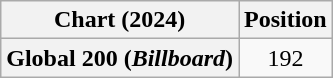<table class="wikitable plainrowheaders" style="text-align:center">
<tr>
<th scope="col">Chart (2024)</th>
<th scope="col">Position</th>
</tr>
<tr>
<th scope="row">Global 200 (<em>Billboard</em>)</th>
<td>192</td>
</tr>
</table>
